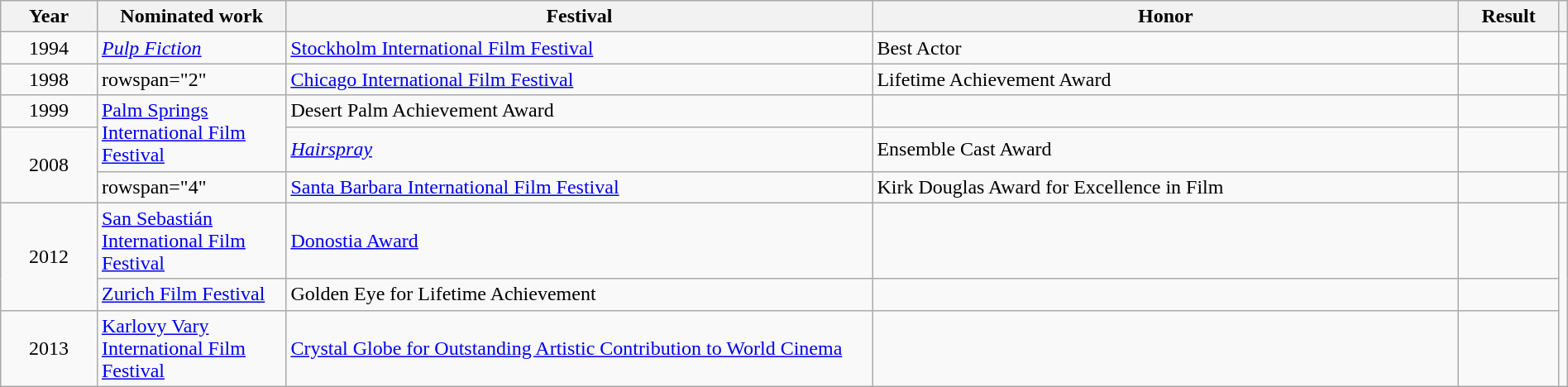<table class="wikitable plainrowheaders" style="width:100%;">
<tr>
<th scope="col" style="width:5em;">Year</th>
<th scope="col" style="width:10em;">Nominated work</th>
<th scope="col" style="width:35em;">Festival</th>
<th scope="col" style="width:35em;">Honor</th>
<th scope="col" style="width:5em;">Result</th>
<th></th>
</tr>
<tr>
<td align="center">1994</td>
<td><em><a href='#'>Pulp Fiction</a></em></td>
<td><a href='#'>Stockholm International Film Festival</a></td>
<td>Best Actor</td>
<td></td>
<td align="center"></td>
</tr>
<tr>
<td align="center">1998</td>
<td>rowspan="2" </td>
<td><a href='#'>Chicago International Film Festival</a></td>
<td>Lifetime Achievement Award</td>
<td></td>
<td align="center"></td>
</tr>
<tr>
<td align="center">1999</td>
<td rowspan="2"><a href='#'>Palm Springs International Film Festival</a></td>
<td>Desert Palm Achievement Award</td>
<td></td>
<td align="center"></td>
</tr>
<tr>
<td align="center" rowspan="2">2008</td>
<td><em><a href='#'>Hairspray</a></em></td>
<td>Ensemble Cast Award</td>
<td></td>
<td align="center"></td>
</tr>
<tr>
<td>rowspan="4" </td>
<td><a href='#'>Santa Barbara International Film Festival</a></td>
<td>Kirk Douglas Award for Excellence in Film</td>
<td></td>
<td align="center"></td>
</tr>
<tr>
<td align="center" rowspan="2">2012</td>
<td><a href='#'>San Sebastián International Film Festival</a></td>
<td><a href='#'>Donostia Award</a></td>
<td></td>
<td align="center"></td>
</tr>
<tr>
<td><a href='#'>Zurich Film Festival</a></td>
<td>Golden Eye for Lifetime Achievement</td>
<td></td>
<td align="center"></td>
</tr>
<tr>
<td align="center">2013</td>
<td><a href='#'>Karlovy Vary International Film Festival</a></td>
<td><a href='#'>Crystal Globe for Outstanding Artistic Contribution to World Cinema</a></td>
<td></td>
<td align="center"></td>
</tr>
</table>
